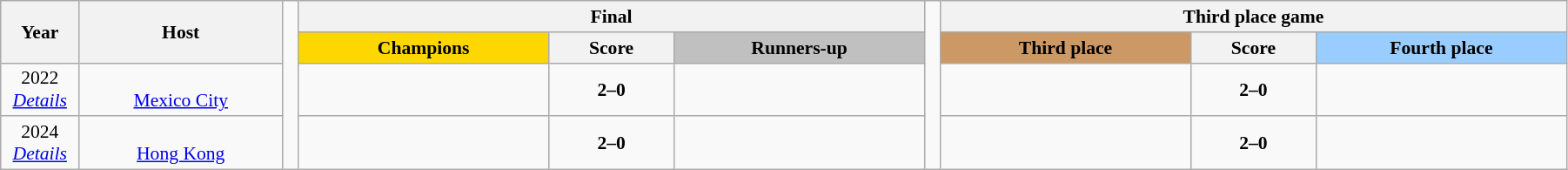<table class="wikitable" style="font-size:90%; text-align: center;" width="95%">
<tr>
<th rowspan="2" style="width:5%;">Year</th>
<th rowspan="2" style="width:13%;">Host</th>
<td rowspan="5" style="width:1%; border-top:none; border-bottom:none;"></td>
<th colspan="3">Final</th>
<td rowspan="5" style="width:1%; border-top:none; border-bottom:none;"></td>
<th colspan="3">Third place game</th>
</tr>
<tr>
<th style="width:16%; background:Gold;">Champions</th>
<th width=8%>Score</th>
<th style="width:16%; background:Silver;">Runners-up</th>
<th style="width:16%; background:#c96;">Third place</th>
<th width=8%>Score</th>
<th style="width:16%; background:#9acdff;">Fourth place</th>
</tr>
<tr>
<td>2022<br><em><a href='#'>Details</a></em></td>
<td><br><a href='#'>Mexico City</a></td>
<td><strong></strong></td>
<td><strong>2–0</strong></td>
<td></td>
<td></td>
<td><strong>2–0</strong></td>
<td></td>
</tr>
<tr>
<td>2024<br><em><a href='#'>Details</a></em></td>
<td><br><a href='#'>Hong Kong</a></td>
<td><strong></strong></td>
<td><strong>2–0</strong></td>
<td></td>
<td></td>
<td><strong>2–0</strong></td>
<td></td>
</tr>
</table>
